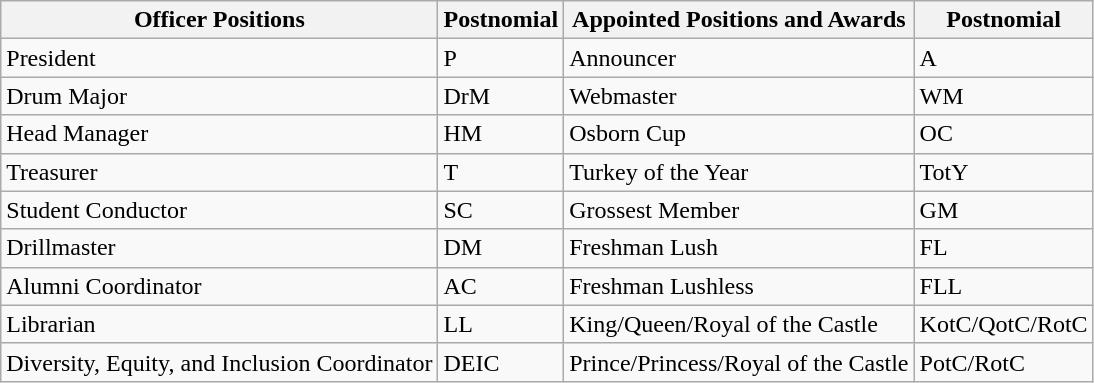<table class="wikitable">
<tr>
<th>Officer Positions</th>
<th>Postnomial</th>
<th>Appointed Positions and Awards</th>
<th>Postnomial</th>
</tr>
<tr>
<td>President</td>
<td>P</td>
<td>Announcer</td>
<td>A</td>
</tr>
<tr>
<td>Drum Major</td>
<td>DrM</td>
<td>Webmaster</td>
<td>WM</td>
</tr>
<tr>
<td>Head Manager</td>
<td>HM</td>
<td>Osborn Cup</td>
<td>OC</td>
</tr>
<tr>
<td>Treasurer</td>
<td>T</td>
<td>Turkey of the Year</td>
<td>TotY</td>
</tr>
<tr>
<td>Student Conductor</td>
<td>SC</td>
<td>Grossest Member</td>
<td>GM</td>
</tr>
<tr>
<td>Drillmaster</td>
<td>DM</td>
<td>Freshman Lush</td>
<td>FL</td>
</tr>
<tr>
<td>Alumni Coordinator</td>
<td>AC</td>
<td>Freshman Lushless</td>
<td>FLL</td>
</tr>
<tr>
<td>Librarian</td>
<td>LL</td>
<td>King/Queen/Royal of the Castle</td>
<td>KotC/QotC/RotC</td>
</tr>
<tr>
<td>Diversity, Equity, and Inclusion Coordinator</td>
<td>DEIC</td>
<td>Prince/Princess/Royal of the Castle</td>
<td>PotC/RotC</td>
</tr>
</table>
